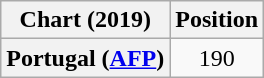<table class="wikitable plainrowheaders" style="text-align:center">
<tr>
<th scope="col">Chart (2019)</th>
<th scope="col">Position</th>
</tr>
<tr>
<th scope="row">Portugal (<a href='#'>AFP</a>)</th>
<td>190</td>
</tr>
</table>
